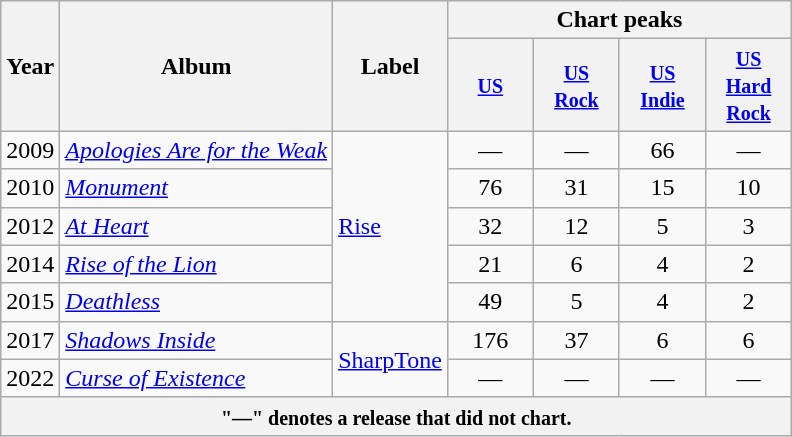<table class="wikitable">
<tr>
<th rowspan="2">Year</th>
<th rowspan="2">Album</th>
<th rowspan="2">Label</th>
<th colspan="4">Chart peaks</th>
</tr>
<tr>
<th style="width:50px;"><small><a href='#'>US</a></small></th>
<th style="width:50px;"><small><a href='#'>US<br>Rock</a></small></th>
<th style="width:50px;"><small><a href='#'>US<br>Indie</a></small></th>
<th style="width:50px;"><small><a href='#'>US Hard<br>Rock</a></small></th>
</tr>
<tr>
<td>2009</td>
<td><em><a href='#'>Apologies Are for the Weak</a></em></td>
<td rowspan="5"><a href='#'>Rise</a></td>
<td style="text-align:center;">—</td>
<td style="text-align:center;">—</td>
<td style="text-align:center;">66</td>
<td style="text-align:center;">—</td>
</tr>
<tr>
<td>2010</td>
<td><em><a href='#'>Monument</a></em></td>
<td style="text-align:center;">76</td>
<td style="text-align:center;">31</td>
<td style="text-align:center;">15</td>
<td style="text-align:center;">10</td>
</tr>
<tr>
<td>2012</td>
<td><em><a href='#'>At Heart</a></em></td>
<td style="text-align:center;">32</td>
<td style="text-align:center;">12</td>
<td style="text-align:center;">5</td>
<td style="text-align:center;">3</td>
</tr>
<tr>
<td>2014</td>
<td><em><a href='#'>Rise of the Lion</a></em></td>
<td style="text-align:center;">21</td>
<td style="text-align:center;">6</td>
<td style="text-align:center;">4</td>
<td style="text-align:center;">2</td>
</tr>
<tr>
<td>2015</td>
<td><em><a href='#'>Deathless</a></em></td>
<td style="text-align:center;">49</td>
<td style="text-align:center;">5</td>
<td style="text-align:center;">4</td>
<td style="text-align:center;">2</td>
</tr>
<tr>
<td>2017</td>
<td><em><a href='#'>Shadows Inside</a></em></td>
<td rowspan="2"><a href='#'>SharpTone</a></td>
<td style="text-align:center;">176</td>
<td style="text-align:center;">37</td>
<td style="text-align:center;">6</td>
<td style="text-align:center;">6</td>
</tr>
<tr>
<td>2022</td>
<td><em><a href='#'>Curse of Existence</a></em></td>
<td style="text-align:center;">—</td>
<td style="text-align:center;">—</td>
<td style="text-align:center;">—</td>
<td style="text-align:center;">—</td>
</tr>
<tr>
<th colspan="8"><small>"—" denotes a release that did not chart.</small></th>
</tr>
</table>
